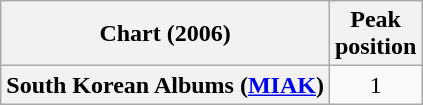<table class="wikitable plainrowheaders">
<tr>
<th>Chart (2006)</th>
<th>Peak<br>position</th>
</tr>
<tr>
<th scope="row">South Korean Albums (<a href='#'>MIAK</a>)</th>
<td align="center">1</td>
</tr>
</table>
